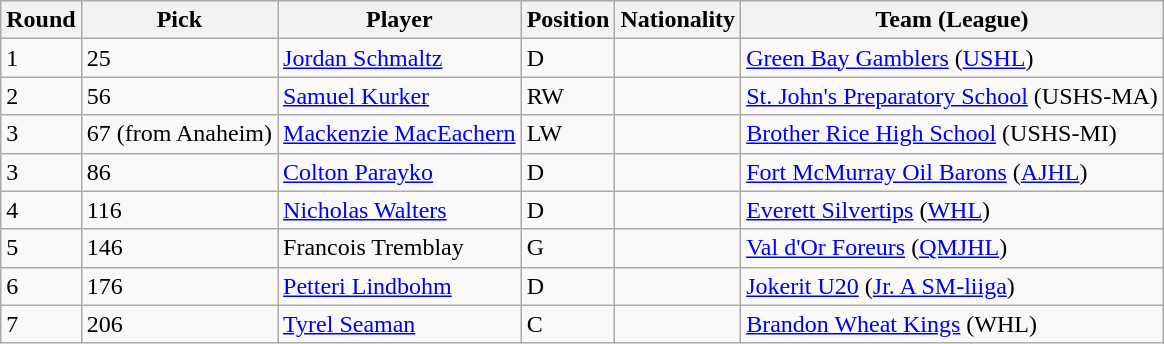<table class="wikitable sortable sortable">
<tr>
<th>Round</th>
<th>Pick</th>
<th>Player</th>
<th>Position</th>
<th>Nationality</th>
<th>Team (League)</th>
</tr>
<tr>
<td>1</td>
<td>25</td>
<td><a href='#'>Jordan Schmaltz</a></td>
<td>D</td>
<td></td>
<td><a href='#'>Green Bay Gamblers</a> (<a href='#'>USHL</a>)</td>
</tr>
<tr>
<td>2</td>
<td>56</td>
<td><a href='#'>Samuel Kurker</a></td>
<td>RW</td>
<td></td>
<td><a href='#'>St. John's Preparatory School</a> (USHS-MA)</td>
</tr>
<tr>
<td>3</td>
<td>67 (from Anaheim)</td>
<td><a href='#'>Mackenzie MacEachern</a></td>
<td>LW</td>
<td></td>
<td><a href='#'>Brother Rice High School</a> (USHS-MI)</td>
</tr>
<tr>
<td>3</td>
<td>86</td>
<td><a href='#'>Colton Parayko</a></td>
<td>D</td>
<td></td>
<td><a href='#'>Fort McMurray Oil Barons</a> (<a href='#'>AJHL</a>)</td>
</tr>
<tr>
<td>4</td>
<td>116</td>
<td><a href='#'>Nicholas Walters</a></td>
<td>D</td>
<td></td>
<td><a href='#'>Everett Silvertips</a> (<a href='#'>WHL</a>)</td>
</tr>
<tr>
<td>5</td>
<td>146</td>
<td>Francois Tremblay</td>
<td>G</td>
<td></td>
<td><a href='#'>Val d'Or Foreurs</a> (<a href='#'>QMJHL</a>)</td>
</tr>
<tr>
<td>6</td>
<td>176</td>
<td><a href='#'>Petteri Lindbohm</a></td>
<td>D</td>
<td></td>
<td><a href='#'>Jokerit U20</a> (<a href='#'>Jr. A SM-liiga</a>)</td>
</tr>
<tr>
<td>7</td>
<td>206</td>
<td><a href='#'>Tyrel Seaman</a></td>
<td>C</td>
<td></td>
<td><a href='#'>Brandon Wheat Kings</a> (WHL)</td>
</tr>
</table>
